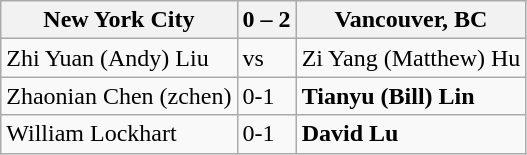<table class="wikitable">
<tr>
<th>New York City</th>
<th>0 – 2</th>
<th>Vancouver, BC</th>
</tr>
<tr>
<td>Zhi Yuan (Andy) Liu</td>
<td>vs</td>
<td>Zi Yang (Matthew) Hu</td>
</tr>
<tr>
<td>Zhaonian Chen (zchen)</td>
<td>0-1</td>
<td><strong>Tianyu (Bill) Lin</strong></td>
</tr>
<tr>
<td>William Lockhart</td>
<td>0-1</td>
<td><strong>David Lu</strong></td>
</tr>
</table>
